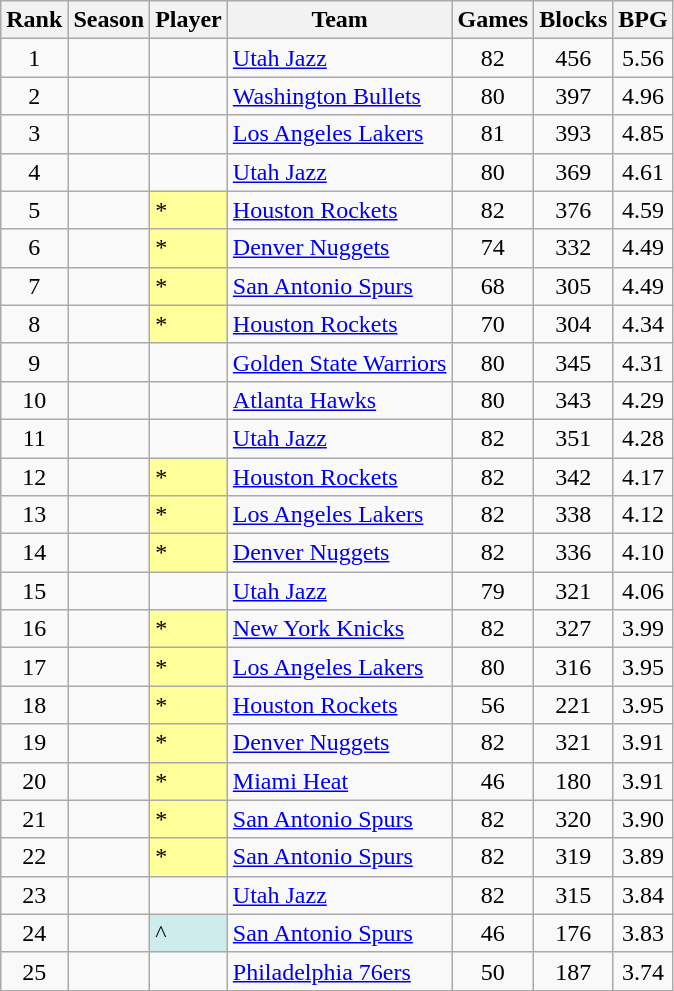<table class="wikitable sortable">
<tr>
<th>Rank</th>
<th>Season</th>
<th>Player</th>
<th>Team</th>
<th>Games</th>
<th>Blocks</th>
<th>BPG</th>
</tr>
<tr>
<td align=center>1</td>
<td align=center></td>
<td></td>
<td><a href='#'>Utah Jazz</a></td>
<td align=center>82</td>
<td align=center>456</td>
<td align=center>5.56</td>
</tr>
<tr>
<td align=center>2</td>
<td align=center></td>
<td></td>
<td><a href='#'>Washington Bullets</a></td>
<td align=center>80</td>
<td align=center>397</td>
<td align=center>4.96</td>
</tr>
<tr>
<td align=center>3</td>
<td align=center></td>
<td></td>
<td><a href='#'>Los Angeles Lakers</a></td>
<td align=center>81</td>
<td align=center>393</td>
<td align=center>4.85</td>
</tr>
<tr>
<td align=center>4</td>
<td align=center></td>
<td></td>
<td><a href='#'>Utah Jazz</a></td>
<td align=center>80</td>
<td align=center>369</td>
<td align=center>4.61</td>
</tr>
<tr>
<td align=center>5</td>
<td align=center></td>
<td bgcolor="FFFF99">*</td>
<td><a href='#'>Houston Rockets</a></td>
<td align=center>82</td>
<td align=center>376</td>
<td align=center>4.59</td>
</tr>
<tr>
<td align=center>6</td>
<td align=center></td>
<td bgcolor="FFFF99">*</td>
<td><a href='#'>Denver Nuggets</a></td>
<td align=center>74</td>
<td align=center>332</td>
<td align=center>4.49</td>
</tr>
<tr>
<td align=center>7</td>
<td align=center></td>
<td bgcolor="FFFF99">*</td>
<td><a href='#'>San Antonio Spurs</a></td>
<td align=center>68</td>
<td align=center>305</td>
<td align=center>4.49</td>
</tr>
<tr>
<td align=center>8</td>
<td align=center></td>
<td bgcolor="FFFF99">*</td>
<td><a href='#'>Houston Rockets</a></td>
<td align=center>70</td>
<td align=center>304</td>
<td align=center>4.34</td>
</tr>
<tr>
<td align=center>9</td>
<td align=center></td>
<td></td>
<td><a href='#'>Golden State Warriors</a></td>
<td align=center>80</td>
<td align=center>345</td>
<td align=center>4.31</td>
</tr>
<tr>
<td align=center>10</td>
<td align=center></td>
<td></td>
<td><a href='#'>Atlanta Hawks</a></td>
<td align=center>80</td>
<td align=center>343</td>
<td align=center>4.29</td>
</tr>
<tr>
<td align=center>11</td>
<td align=center></td>
<td></td>
<td><a href='#'>Utah Jazz</a></td>
<td align=center>82</td>
<td align=center>351</td>
<td align=center>4.28</td>
</tr>
<tr>
<td align=center>12</td>
<td align=center></td>
<td bgcolor="FFFF99">*</td>
<td><a href='#'>Houston Rockets</a></td>
<td align=center>82</td>
<td align=center>342</td>
<td align=center>4.17</td>
</tr>
<tr>
<td align=center>13</td>
<td align=center></td>
<td bgcolor="FFFF99">*</td>
<td><a href='#'>Los Angeles Lakers</a></td>
<td align=center>82</td>
<td align=center>338</td>
<td align=center>4.12</td>
</tr>
<tr>
<td align=center>14</td>
<td align=center></td>
<td bgcolor="FFFF99">*</td>
<td><a href='#'>Denver Nuggets</a></td>
<td align=center>82</td>
<td align=center>336</td>
<td align=center>4.10</td>
</tr>
<tr>
<td align=center>15</td>
<td align=center></td>
<td></td>
<td><a href='#'>Utah Jazz</a></td>
<td align=center>79</td>
<td align=center>321</td>
<td align=center>4.06</td>
</tr>
<tr>
<td align=center>16</td>
<td align=center></td>
<td bgcolor="FFFF99">*</td>
<td><a href='#'>New York Knicks</a></td>
<td align=center>82</td>
<td align=center>327</td>
<td align=center>3.99</td>
</tr>
<tr>
<td align=center>17</td>
<td align=center></td>
<td bgcolor="FFFF99">*</td>
<td><a href='#'>Los Angeles Lakers</a></td>
<td align=center>80</td>
<td align=center>316</td>
<td align=center>3.95</td>
</tr>
<tr>
<td align=center>18</td>
<td align=center></td>
<td bgcolor="FFFF99">*</td>
<td><a href='#'>Houston Rockets</a></td>
<td align=center>56</td>
<td align=center>221</td>
<td align=center>3.95</td>
</tr>
<tr>
<td align=center>19</td>
<td align=center></td>
<td bgcolor="FFFF99">*</td>
<td><a href='#'>Denver Nuggets</a></td>
<td align=center>82</td>
<td align=center>321</td>
<td align=center>3.91</td>
</tr>
<tr>
<td align=center>20</td>
<td align=center></td>
<td bgcolor="FFFF99">*</td>
<td><a href='#'>Miami Heat</a></td>
<td align=center>46</td>
<td align=center>180</td>
<td align=center>3.91</td>
</tr>
<tr>
<td align=center>21</td>
<td align=center></td>
<td bgcolor="FFFF99">*</td>
<td><a href='#'>San Antonio Spurs</a></td>
<td align=center>82</td>
<td align=center>320</td>
<td align=center>3.90</td>
</tr>
<tr>
<td align=center>22</td>
<td align=center></td>
<td bgcolor="FFFF99">*</td>
<td><a href='#'>San Antonio Spurs</a></td>
<td align=center>82</td>
<td align=center>319</td>
<td align=center>3.89</td>
</tr>
<tr>
<td align=center>23</td>
<td align=center></td>
<td></td>
<td><a href='#'>Utah Jazz</a></td>
<td align=center>82</td>
<td align=center>315</td>
<td align=center>3.84</td>
</tr>
<tr>
<td align=center>24</td>
<td align=center></td>
<td bgcolor="CFECEC">^</td>
<td><a href='#'>San Antonio Spurs</a></td>
<td align=center>46</td>
<td align=center>176</td>
<td align=center>3.83</td>
</tr>
<tr>
<td align=center>25</td>
<td align=center></td>
<td></td>
<td><a href='#'>Philadelphia 76ers</a></td>
<td align=center>50</td>
<td align=center>187</td>
<td align=center>3.74</td>
</tr>
</table>
